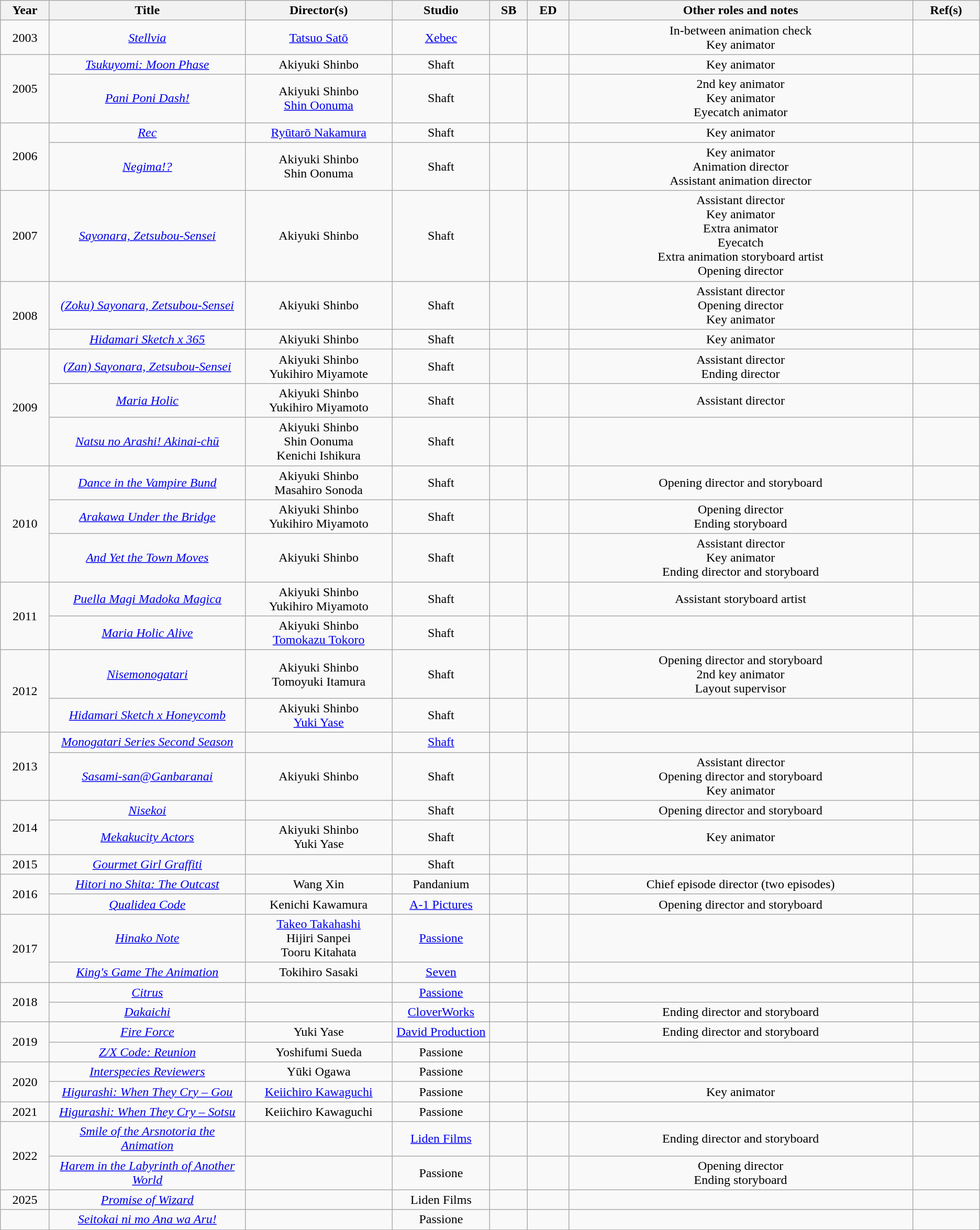<table class="wikitable sortable" style="text-align:center; margin=auto; ">
<tr>
<th scope="col" width=5%>Year</th>
<th scope="col" width=20%>Title</th>
<th scope="col" width=15%>Director(s)</th>
<th scope="col" width=10%>Studio</th>
<th scope="col" class="unsortable">SB</th>
<th scope="col" class="unsortable">ED</th>
<th scope="col" class="unsortable">Other roles and notes</th>
<th scope="col" class="unsortable">Ref(s)</th>
</tr>
<tr>
<td>2003</td>
<td><em><a href='#'>Stellvia</a></em></td>
<td><a href='#'>Tatsuo Satō</a></td>
<td><a href='#'>Xebec</a></td>
<td></td>
<td></td>
<td>In-between animation check<br>Key animator</td>
<td></td>
</tr>
<tr>
<td rowspan="2">2005</td>
<td><em><a href='#'>Tsukuyomi: Moon Phase</a></em></td>
<td>Akiyuki Shinbo</td>
<td>Shaft</td>
<td></td>
<td></td>
<td>Key animator</td>
<td></td>
</tr>
<tr>
<td><em><a href='#'>Pani Poni Dash!</a></em></td>
<td>Akiyuki Shinbo<br><a href='#'>Shin Oonuma</a> </td>
<td>Shaft</td>
<td></td>
<td></td>
<td>2nd key animator<br>Key animator<br>Eyecatch animator</td>
<td></td>
</tr>
<tr>
<td rowspan="2">2006</td>
<td><em><a href='#'>Rec</a></em></td>
<td><a href='#'>Ryūtarō Nakamura</a></td>
<td>Shaft</td>
<td></td>
<td></td>
<td>Key animator</td>
<td></td>
</tr>
<tr>
<td><em><a href='#'>Negima!?</a></em></td>
<td>Akiyuki Shinbo<br>Shin Oonuma </td>
<td>Shaft</td>
<td></td>
<td></td>
<td>Key animator<br>Animation director<br>Assistant animation director</td>
<td></td>
</tr>
<tr>
<td>2007</td>
<td><em><a href='#'>Sayonara, Zetsubou-Sensei</a></em></td>
<td>Akiyuki Shinbo</td>
<td>Shaft</td>
<td></td>
<td></td>
<td>Assistant director<br>Key animator<br>Extra animator<br>Eyecatch<br>Extra animation storyboard artist<br>Opening director</td>
<td><br></td>
</tr>
<tr>
<td rowspan="2">2008</td>
<td><em><a href='#'>(Zoku) Sayonara, Zetsubou-Sensei</a></em></td>
<td>Akiyuki Shinbo<br></td>
<td>Shaft</td>
<td></td>
<td></td>
<td>Assistant director<br>Opening director<br>Key animator</td>
<td></td>
</tr>
<tr>
<td><em><a href='#'>Hidamari Sketch x 365</a></em></td>
<td>Akiyuki Shinbo</td>
<td>Shaft</td>
<td></td>
<td></td>
<td>Key animator</td>
<td></td>
</tr>
<tr>
<td rowspan="3">2009</td>
<td><em><a href='#'>(Zan) Sayonara, Zetsubou-Sensei</a></em></td>
<td>Akiyuki Shinbo<br>Yukihiro Miyamote </td>
<td>Shaft</td>
<td></td>
<td></td>
<td>Assistant director<br>Ending director </td>
<td></td>
</tr>
<tr>
<td><em><a href='#'>Maria Holic</a></em></td>
<td>Akiyuki Shinbo<br>Yukihiro Miyamoto </td>
<td>Shaft</td>
<td></td>
<td></td>
<td>Assistant director</td>
<td></td>
</tr>
<tr>
<td><em><a href='#'>Natsu no Arashi! Akinai-chū</a></em></td>
<td>Akiyuki Shinbo<br>Shin Oonuma <br>Kenichi Ishikura </td>
<td>Shaft</td>
<td></td>
<td></td>
<td></td>
<td></td>
</tr>
<tr>
<td rowspan="3">2010</td>
<td><em><a href='#'>Dance in the Vampire Bund</a></em></td>
<td>Akiyuki Shinbo<br>Masahiro Sonoda </td>
<td>Shaft</td>
<td></td>
<td></td>
<td>Opening director and storyboard</td>
<td></td>
</tr>
<tr>
<td><em><a href='#'>Arakawa Under the Bridge</a></em></td>
<td>Akiyuki Shinbo<br>Yukihiro Miyamoto </td>
<td>Shaft</td>
<td></td>
<td></td>
<td>Opening director<br>Ending storyboard</td>
<td></td>
</tr>
<tr>
<td><em><a href='#'>And Yet the Town Moves</a></em></td>
<td>Akiyuki Shinbo</td>
<td>Shaft</td>
<td></td>
<td></td>
<td>Assistant director<br>Key animator <br>Ending director and storyboard</td>
<td><br></td>
</tr>
<tr>
<td rowspan="2">2011</td>
<td><em><a href='#'>Puella Magi Madoka Magica</a></em></td>
<td>Akiyuki Shinbo<br>Yukihiro Miyamoto </td>
<td>Shaft</td>
<td></td>
<td></td>
<td>Assistant storyboard artist</td>
<td></td>
</tr>
<tr>
<td><em><a href='#'>Maria Holic Alive</a></em></td>
<td>Akiyuki Shinbo <br><a href='#'>Tomokazu Tokoro</a></td>
<td>Shaft</td>
<td></td>
<td></td>
<td></td>
<td></td>
</tr>
<tr>
<td rowspan="2">2012</td>
<td><em><a href='#'>Nisemonogatari</a></em></td>
<td>Akiyuki Shinbo<br>Tomoyuki Itamura </td>
<td>Shaft</td>
<td></td>
<td></td>
<td>Opening director and storyboard<br>2nd key animator<br>Layout supervisor</td>
<td></td>
</tr>
<tr>
<td><em><a href='#'>Hidamari Sketch x Honeycomb</a></em></td>
<td>Akiyuki Shinbo<br><a href='#'>Yuki Yase</a> </td>
<td>Shaft</td>
<td></td>
<td></td>
<td></td>
<td></td>
</tr>
<tr>
<td rowspan="2">2013</td>
<td><em><a href='#'>Monogatari Series Second Season</a></em></td>
<td></td>
<td><a href='#'>Shaft</a></td>
<td></td>
<td></td>
<td></td>
<td></td>
</tr>
<tr>
<td><em><a href='#'>Sasami-san@Ganbaranai</a></em></td>
<td>Akiyuki Shinbo</td>
<td>Shaft</td>
<td></td>
<td></td>
<td>Assistant director<br>Opening director and storyboard<br>Key animator</td>
<td><br></td>
</tr>
<tr>
<td rowspan="2">2014</td>
<td><em><a href='#'>Nisekoi</a></em></td>
<td></td>
<td>Shaft</td>
<td></td>
<td></td>
<td>Opening director and storyboard</td>
<td></td>
</tr>
<tr>
<td><em><a href='#'>Mekakucity Actors</a></em></td>
<td>Akiyuki Shinbo <br>Yuki Yase</td>
<td>Shaft</td>
<td></td>
<td></td>
<td>Key animator</td>
<td></td>
</tr>
<tr>
<td>2015</td>
<td><em><a href='#'>Gourmet Girl Graffiti</a></em></td>
<td></td>
<td>Shaft</td>
<td></td>
<td></td>
<td></td>
<td></td>
</tr>
<tr>
<td rowspan="2">2016</td>
<td><em><a href='#'>Hitori no Shita: The Outcast</a></em></td>
<td>Wang Xin</td>
<td>Pandanium</td>
<td></td>
<td></td>
<td>Chief episode director (two episodes)</td>
<td></td>
</tr>
<tr>
<td><em><a href='#'>Qualidea Code</a></em></td>
<td>Kenichi Kawamura</td>
<td><a href='#'>A-1 Pictures</a></td>
<td></td>
<td></td>
<td>Opening director and storyboard</td>
<td></td>
</tr>
<tr>
<td rowspan="2">2017</td>
<td><em><a href='#'>Hinako Note</a></em></td>
<td><a href='#'>Takeo Takahashi</a> <br>Hijiri Sanpei <br>Tooru Kitahata</td>
<td><a href='#'>Passione</a></td>
<td></td>
<td></td>
<td></td>
<td></td>
</tr>
<tr>
<td><em><a href='#'>King's Game The Animation</a></em></td>
<td>Tokihiro Sasaki</td>
<td><a href='#'>Seven</a></td>
<td></td>
<td></td>
<td></td>
<td></td>
</tr>
<tr>
<td rowspan="2">2018</td>
<td><em><a href='#'>Citrus</a></em></td>
<td></td>
<td><a href='#'>Passione</a></td>
<td></td>
<td></td>
<td></td>
<td></td>
</tr>
<tr>
<td><em><a href='#'>Dakaichi</a></em></td>
<td></td>
<td><a href='#'>CloverWorks</a></td>
<td></td>
<td></td>
<td>Ending director and storyboard</td>
<td></td>
</tr>
<tr>
<td rowspan="2">2019</td>
<td><em><a href='#'>Fire Force</a></em></td>
<td>Yuki Yase</td>
<td><a href='#'>David Production</a></td>
<td></td>
<td></td>
<td>Ending director and storyboard</td>
<td></td>
</tr>
<tr>
<td><em><a href='#'>Z/X Code: Reunion</a></em></td>
<td>Yoshifumi Sueda</td>
<td>Passione</td>
<td></td>
<td></td>
<td></td>
<td></td>
</tr>
<tr>
<td rowspan="2">2020</td>
<td><em><a href='#'>Interspecies Reviewers</a></em></td>
<td>Yūki Ogawa</td>
<td>Passione</td>
<td></td>
<td></td>
<td></td>
<td></td>
</tr>
<tr>
<td><em><a href='#'>Higurashi: When They Cry – Gou</a></em></td>
<td><a href='#'>Keiichiro Kawaguchi</a></td>
<td>Passione</td>
<td></td>
<td></td>
<td>Key animator</td>
<td></td>
</tr>
<tr>
<td>2021</td>
<td><em><a href='#'>Higurashi: When They Cry – Sotsu</a></em></td>
<td>Keiichiro Kawaguchi</td>
<td>Passione</td>
<td></td>
<td></td>
<td></td>
<td></td>
</tr>
<tr>
<td rowspan="2">2022</td>
<td><em><a href='#'>Smile of the Arsnotoria the Animation</a></em></td>
<td></td>
<td><a href='#'>Liden Films</a></td>
<td></td>
<td></td>
<td>Ending director and storyboard</td>
<td></td>
</tr>
<tr>
<td><em><a href='#'>Harem in the Labyrinth of Another World</a></em></td>
<td></td>
<td>Passione</td>
<td></td>
<td></td>
<td>Opening director<br>Ending storyboard</td>
<td></td>
</tr>
<tr>
<td>2025</td>
<td><em><a href='#'>Promise of Wizard</a></em></td>
<td></td>
<td>Liden Films</td>
<td></td>
<td></td>
<td></td>
<td></td>
</tr>
<tr>
<td></td>
<td><em><a href='#'>Seitokai ni mo Ana wa Aru!</a></em></td>
<td></td>
<td>Passione</td>
<td></td>
<td></td>
<td></td>
<td></td>
</tr>
<tr>
</tr>
</table>
